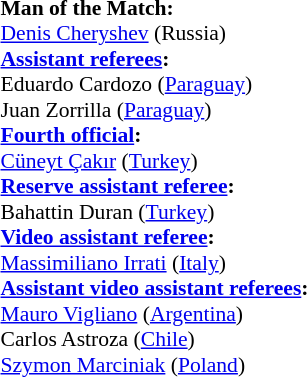<table style="width:100%; font-size:90%;">
<tr>
<td><br><strong>Man of the Match:</strong>
<br><a href='#'>Denis Cheryshev</a> (Russia)<br><strong><a href='#'>Assistant referees</a>:</strong>
<br>Eduardo Cardozo (<a href='#'>Paraguay</a>)
<br>Juan Zorrilla (<a href='#'>Paraguay</a>)
<br><strong><a href='#'>Fourth official</a>:</strong>
<br><a href='#'>Cüneyt Çakır</a> (<a href='#'>Turkey</a>)
<br><strong><a href='#'>Reserve assistant referee</a>:</strong>
<br>Bahattin Duran (<a href='#'>Turkey</a>)
<br><strong><a href='#'>Video assistant referee</a>:</strong>
<br><a href='#'>Massimiliano Irrati</a> (<a href='#'>Italy</a>)
<br><strong><a href='#'>Assistant video assistant referees</a>:</strong>
<br><a href='#'>Mauro Vigliano</a> (<a href='#'>Argentina</a>)
<br>Carlos Astroza (<a href='#'>Chile</a>)
<br><a href='#'>Szymon Marciniak</a> (<a href='#'>Poland</a>)</td>
</tr>
</table>
